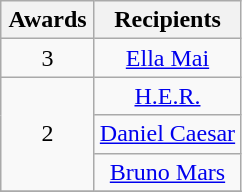<table class="wikitable" rowspan="2" style="text-align:center;" background: #f6e39c;>
<tr>
<th scope="col" style="width:55px;text-align:center;">Awards</th>
<th scope="col" style="text-align:center;">Recipients</th>
</tr>
<tr>
<td>3</td>
<td><a href='#'>Ella Mai</a></td>
</tr>
<tr>
<td rowspan="3">2</td>
<td><a href='#'>H.E.R.</a></td>
</tr>
<tr>
<td><a href='#'>Daniel Caesar</a></td>
</tr>
<tr>
<td><a href='#'>Bruno Mars</a></td>
</tr>
<tr>
</tr>
</table>
